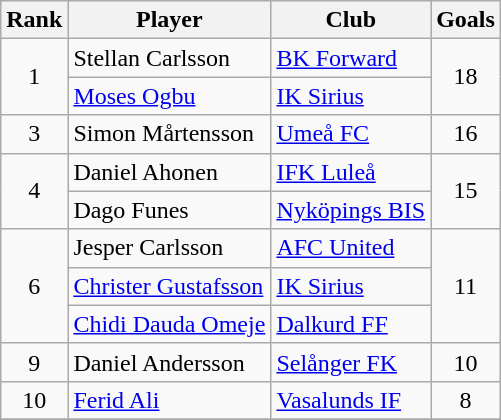<table class="wikitable" style="text-align:center">
<tr>
<th>Rank</th>
<th>Player</th>
<th>Club</th>
<th>Goals</th>
</tr>
<tr>
<td rowspan="2">1</td>
<td align="left"> Stellan Carlsson</td>
<td align="left"><a href='#'>BK Forward</a></td>
<td rowspan="2">18</td>
</tr>
<tr>
<td align="left"> <a href='#'>Moses Ogbu</a></td>
<td align="left"><a href='#'>IK Sirius</a></td>
</tr>
<tr>
<td>3</td>
<td align="left"> Simon Mårtensson</td>
<td align="left"><a href='#'>Umeå FC</a></td>
<td>16</td>
</tr>
<tr>
<td rowspan="2">4</td>
<td align="left"> Daniel Ahonen</td>
<td align="left"><a href='#'>IFK Luleå</a></td>
<td rowspan="2">15</td>
</tr>
<tr>
<td align="left"> Dago Funes</td>
<td align="left"><a href='#'>Nyköpings BIS</a></td>
</tr>
<tr>
<td rowspan="3">6</td>
<td align="left"> Jesper Carlsson</td>
<td align="left"><a href='#'>AFC United</a></td>
<td rowspan="3">11</td>
</tr>
<tr>
<td align="left"> <a href='#'>Christer Gustafsson</a></td>
<td align="left"><a href='#'>IK Sirius</a></td>
</tr>
<tr>
<td align="left"> <a href='#'>Chidi Dauda Omeje</a></td>
<td align="left"><a href='#'>Dalkurd FF</a></td>
</tr>
<tr>
<td>9</td>
<td align="left"> Daniel Andersson</td>
<td align="left"><a href='#'>Selånger FK</a></td>
<td>10</td>
</tr>
<tr>
<td>10</td>
<td align="left"> <a href='#'>Ferid Ali</a></td>
<td align="left"><a href='#'>Vasalunds IF</a></td>
<td>8</td>
</tr>
<tr>
</tr>
</table>
